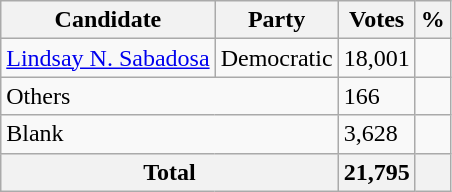<table class="wikitable">
<tr>
<th>Candidate</th>
<th>Party</th>
<th>Votes</th>
<th>%</th>
</tr>
<tr>
<td><a href='#'>Lindsay N. Sabadosa</a></td>
<td>Democratic</td>
<td>18,001</td>
<td></td>
</tr>
<tr>
<td colspan = 2>Others</td>
<td>166</td>
<td></td>
</tr>
<tr>
<td colspan = 2>Blank</td>
<td>3,628</td>
<td></td>
</tr>
<tr>
<th colspan = 2>Total</th>
<th>21,795</th>
<th></th>
</tr>
</table>
